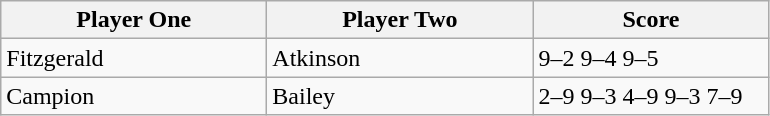<table class="wikitable">
<tr>
<th width=170>Player One</th>
<th width=170>Player Two</th>
<th width=150>Score</th>
</tr>
<tr>
<td> Fitzgerald</td>
<td> Atkinson</td>
<td>9–2 9–4 9–5</td>
</tr>
<tr>
<td> Campion</td>
<td> Bailey</td>
<td>2–9 9–3 4–9 9–3 7–9</td>
</tr>
</table>
